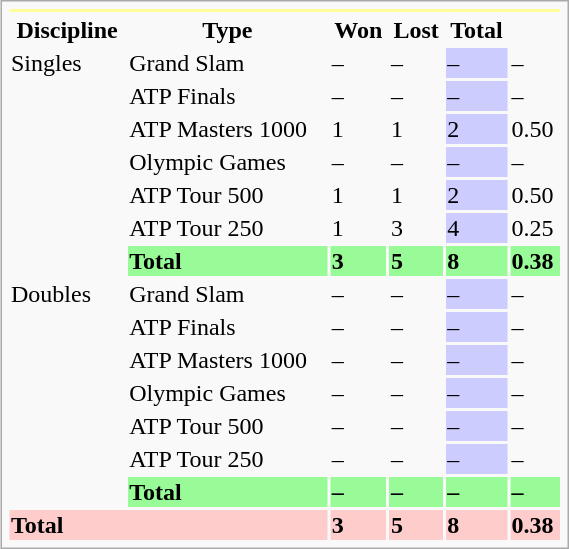<table class="infobox vcard vevent nowrap" width="30%">
<tr style="background:#ff9;">
<th colspan="6"></th>
</tr>
<tr>
<th>Discipline</th>
<th>Type</th>
<th>Won</th>
<th>Lost</th>
<th>Total</th>
<th></th>
</tr>
<tr>
<td rowspan="7">Singles</td>
<td>Grand Slam</td>
<td>–</td>
<td>–</td>
<td style="background:#ccf;">–</td>
<td>–</td>
</tr>
<tr>
<td>ATP Finals</td>
<td>–</td>
<td>–</td>
<td style="background:#ccf;">–</td>
<td>–</td>
</tr>
<tr>
<td>ATP Masters 1000</td>
<td>1</td>
<td>1</td>
<td style="background:#ccf;">2</td>
<td>0.50</td>
</tr>
<tr>
<td>Olympic Games</td>
<td>–</td>
<td>–</td>
<td style="background:#ccf;">–</td>
<td>–</td>
</tr>
<tr>
<td>ATP Tour 500</td>
<td>1</td>
<td>1</td>
<td style="background:#ccf;">2</td>
<td>0.50</td>
</tr>
<tr>
<td>ATP Tour 250</td>
<td>1</td>
<td>3</td>
<td style="background:#ccf;">4</td>
<td>0.25</td>
</tr>
<tr style="background:#98fb98;">
<td><strong>Total</strong></td>
<td><strong>3</strong></td>
<td><strong>5</strong></td>
<td><strong>8</strong></td>
<td><strong>0.38</strong></td>
</tr>
<tr>
<td rowspan="7">Doubles</td>
<td>Grand Slam</td>
<td>–</td>
<td>–</td>
<td style="background:#ccf;">–</td>
<td>–</td>
</tr>
<tr>
<td>ATP Finals</td>
<td>–</td>
<td>–</td>
<td style="background:#ccf;">–</td>
<td>–</td>
</tr>
<tr>
<td>ATP Masters 1000</td>
<td>–</td>
<td>–</td>
<td style="background:#ccf;">–</td>
<td>–</td>
</tr>
<tr>
<td>Olympic Games</td>
<td>–</td>
<td>–</td>
<td style="background:#ccf;">–</td>
<td>–</td>
</tr>
<tr>
<td>ATP Tour 500</td>
<td>–</td>
<td>–</td>
<td style="background:#ccf;">–</td>
<td>–</td>
</tr>
<tr>
<td>ATP Tour 250</td>
<td>–</td>
<td>–</td>
<td style="background:#ccf;">–</td>
<td>–</td>
</tr>
<tr style="background:#98fb98;">
<td><strong>Total</strong></td>
<td><strong>–</strong></td>
<td><strong>–</strong></td>
<td><strong>–</strong></td>
<td><strong>–</strong></td>
</tr>
<tr style="background:#fcc;">
<td colspan="2"><strong>Total</strong></td>
<td><strong>3</strong></td>
<td><strong>5</strong></td>
<td><strong>8</strong></td>
<td><strong>0.38</strong></td>
</tr>
</table>
